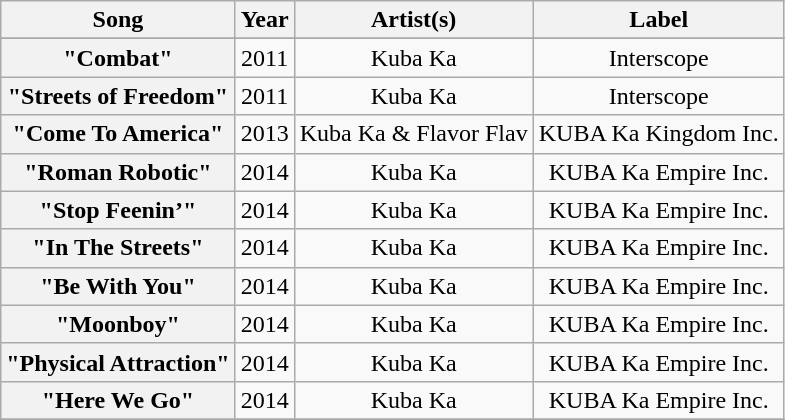<table class="wikitable plainrowheaders" style="text-align:center;">
<tr>
<th scope="col">Song</th>
<th scope="col">Year</th>
<th scope="col">Artist(s)</th>
<th scope="col">Label</th>
</tr>
<tr>
</tr>
<tr>
<th scope="row">"Combat"</th>
<td>2011</td>
<td>Kuba Ka</td>
<td>Interscope</td>
</tr>
<tr>
<th scope="row">"Streets of Freedom"</th>
<td>2011</td>
<td>Kuba Ka</td>
<td>Interscope</td>
</tr>
<tr>
<th scope="row">"Come To America"</th>
<td>2013</td>
<td>Kuba Ka & Flavor Flav</td>
<td>KUBA Ka Kingdom Inc.</td>
</tr>
<tr>
<th scope="row">"Roman Robotic"</th>
<td>2014</td>
<td>Kuba Ka</td>
<td>KUBA Ka Empire Inc.</td>
</tr>
<tr>
<th scope="row">"Stop Feenin’"</th>
<td>2014</td>
<td>Kuba Ka</td>
<td>KUBA Ka Empire Inc.</td>
</tr>
<tr>
<th scope="row">"In The Streets"</th>
<td>2014</td>
<td>Kuba Ka</td>
<td>KUBA Ka Empire Inc.</td>
</tr>
<tr>
<th scope="row">"Be With You"</th>
<td>2014</td>
<td>Kuba Ka</td>
<td>KUBA Ka Empire Inc.</td>
</tr>
<tr>
<th scope="row">"Moonboy"</th>
<td>2014</td>
<td>Kuba Ka</td>
<td>KUBA Ka Empire Inc.</td>
</tr>
<tr>
<th scope="row">"Physical Attraction"</th>
<td>2014</td>
<td>Kuba Ka</td>
<td>KUBA Ka Empire Inc.</td>
</tr>
<tr>
<th scope="row">"Here We Go"</th>
<td>2014</td>
<td>Kuba Ka</td>
<td>KUBA Ka Empire Inc.</td>
</tr>
<tr>
</tr>
</table>
